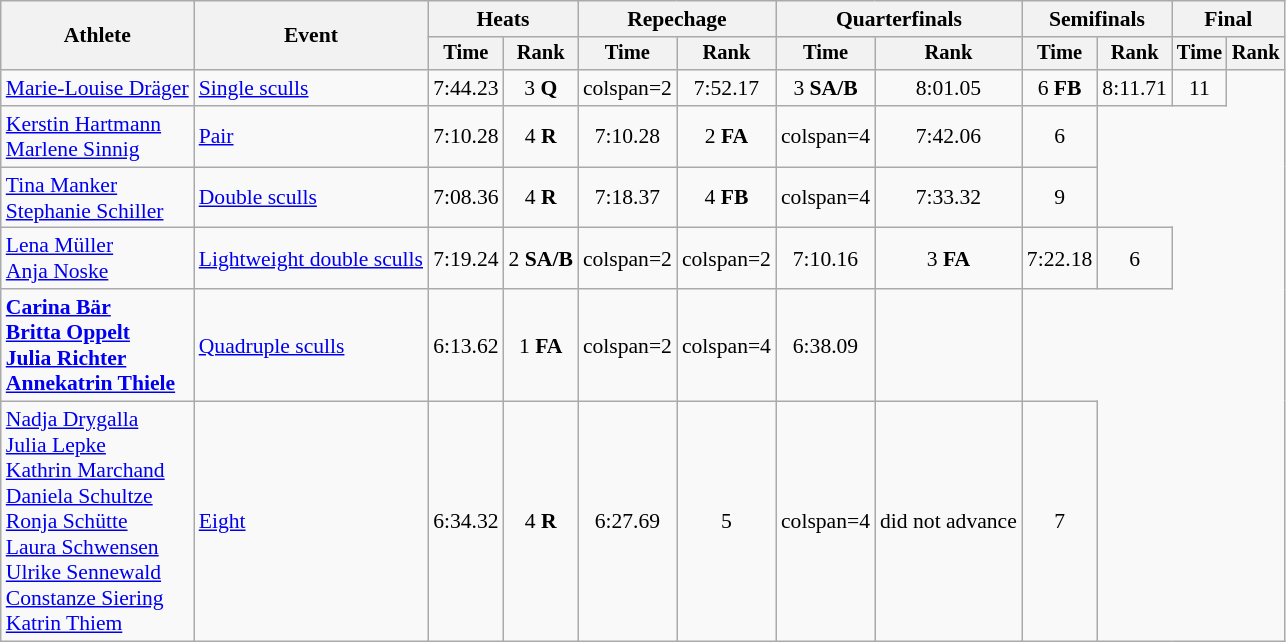<table class="wikitable" style="font-size:90%">
<tr>
<th rowspan="2">Athlete</th>
<th rowspan="2">Event</th>
<th colspan="2">Heats</th>
<th colspan="2">Repechage</th>
<th colspan=2>Quarterfinals</th>
<th colspan="2">Semifinals</th>
<th colspan="2">Final</th>
</tr>
<tr style="font-size:95%">
<th>Time</th>
<th>Rank</th>
<th>Time</th>
<th>Rank</th>
<th>Time</th>
<th>Rank</th>
<th>Time</th>
<th>Rank</th>
<th>Time</th>
<th>Rank</th>
</tr>
<tr align=center>
<td align=left><a href='#'>Marie-Louise Dräger</a></td>
<td align=left><a href='#'>Single sculls</a></td>
<td>7:44.23</td>
<td>3 <strong>Q</strong></td>
<td>colspan=2 </td>
<td>7:52.17</td>
<td>3 <strong>SA/B</strong></td>
<td>8:01.05</td>
<td>6 <strong>FB</strong></td>
<td>8:11.71</td>
<td>11</td>
</tr>
<tr align=center>
<td align=left><a href='#'>Kerstin Hartmann</a><br><a href='#'>Marlene Sinnig</a></td>
<td align=left><a href='#'>Pair</a></td>
<td>7:10.28</td>
<td>4 <strong>R</strong></td>
<td>7:10.28</td>
<td>2 <strong>FA</strong></td>
<td>colspan=4 </td>
<td>7:42.06</td>
<td>6</td>
</tr>
<tr align=center>
<td align=left><a href='#'>Tina Manker</a><br><a href='#'>Stephanie Schiller</a></td>
<td align=left><a href='#'>Double sculls</a></td>
<td>7:08.36</td>
<td>4 <strong>R</strong></td>
<td>7:18.37</td>
<td>4 <strong>FB</strong></td>
<td>colspan=4 </td>
<td>7:33.32</td>
<td>9</td>
</tr>
<tr align=center>
<td align=left><a href='#'>Lena Müller</a><br><a href='#'>Anja Noske</a></td>
<td align=left><a href='#'>Lightweight double sculls</a></td>
<td>7:19.24</td>
<td>2 <strong>SA/B</strong></td>
<td>colspan=2 </td>
<td>colspan=2 </td>
<td>7:10.16</td>
<td>3 <strong>FA</strong></td>
<td>7:22.18</td>
<td>6</td>
</tr>
<tr align=center>
<td align=left><strong><a href='#'>Carina Bär</a><br><a href='#'>Britta Oppelt</a><br><a href='#'>Julia Richter</a><br><a href='#'>Annekatrin Thiele</a></strong></td>
<td align=left><a href='#'>Quadruple sculls</a></td>
<td>6:13.62</td>
<td>1 <strong>FA</strong></td>
<td>colspan=2 </td>
<td>colspan=4 </td>
<td>6:38.09</td>
<td></td>
</tr>
<tr align=center>
<td align=left><a href='#'>Nadja Drygalla</a><br><a href='#'>Julia Lepke</a><br><a href='#'>Kathrin Marchand</a><br><a href='#'>Daniela Schultze</a><br><a href='#'>Ronja Schütte</a><br><a href='#'>Laura Schwensen</a><br><a href='#'>Ulrike Sennewald</a><br><a href='#'>Constanze Siering</a><br><a href='#'>Katrin Thiem</a></td>
<td align=left><a href='#'>Eight</a></td>
<td>6:34.32</td>
<td>4 <strong>R</strong></td>
<td>6:27.69</td>
<td>5</td>
<td>colspan=4 </td>
<td>did not advance</td>
<td>7</td>
</tr>
</table>
